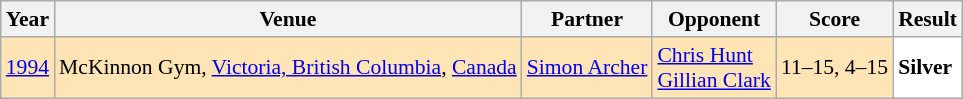<table class="sortable wikitable" style="font-size: 90%;">
<tr>
<th>Year</th>
<th>Venue</th>
<th>Partner</th>
<th>Opponent</th>
<th>Score</th>
<th>Result</th>
</tr>
<tr style="background:#FFE4B5">
<td align="center"><a href='#'>1994</a></td>
<td align="left">McKinnon Gym, <a href='#'>Victoria, British Columbia</a>, <a href='#'>Canada</a></td>
<td align="left"> <a href='#'>Simon Archer</a></td>
<td align="left"> <a href='#'>Chris Hunt</a> <br>  <a href='#'>Gillian Clark</a></td>
<td align="left">11–15, 4–15</td>
<td style="text-align:left; background:white"> <strong>Silver</strong></td>
</tr>
</table>
